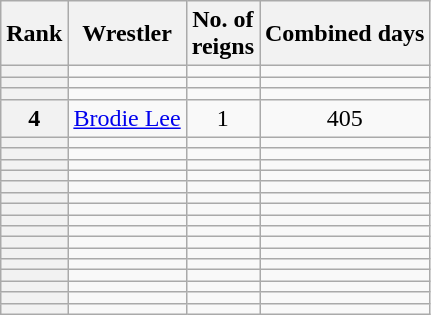<table class="wikitable sortable" style="text-align:center">
<tr>
<th>Rank</th>
<th>Wrestler</th>
<th>No. of<br>reigns</th>
<th>Combined days</th>
</tr>
<tr>
<th></th>
<td></td>
<td></td>
<td></td>
</tr>
<tr>
<th></th>
<td></td>
<td></td>
<td></td>
</tr>
<tr>
<th></th>
<td></td>
<td></td>
<td></td>
</tr>
<tr>
<th>4</th>
<td><a href='#'>Brodie Lee</a></td>
<td>1</td>
<td>405</td>
</tr>
<tr>
<th></th>
<td></td>
<td></td>
<td></td>
</tr>
<tr>
<th></th>
<td></td>
<td></td>
<td></td>
</tr>
<tr>
<th></th>
<td></td>
<td></td>
<td></td>
</tr>
<tr>
<th></th>
<td></td>
<td></td>
<td></td>
</tr>
<tr>
<th></th>
<td></td>
<td></td>
<td></td>
</tr>
<tr>
<th></th>
<td></td>
<td></td>
<td></td>
</tr>
<tr>
<th></th>
<td></td>
<td></td>
<td></td>
</tr>
<tr>
<th></th>
<td></td>
<td></td>
<td></td>
</tr>
<tr>
<th></th>
<td></td>
<td></td>
<td></td>
</tr>
<tr>
<th></th>
<td></td>
<td></td>
<td></td>
</tr>
<tr>
<th></th>
<td></td>
<td></td>
<td></td>
</tr>
<tr>
<th></th>
<td></td>
<td></td>
<td></td>
</tr>
<tr>
<th></th>
<td></td>
<td></td>
<td></td>
</tr>
<tr>
<th></th>
<td></td>
<td></td>
<td></td>
</tr>
<tr>
<th></th>
<td></td>
<td></td>
<td></td>
</tr>
<tr>
<th></th>
<td></td>
<td></td>
<td></td>
</tr>
</table>
